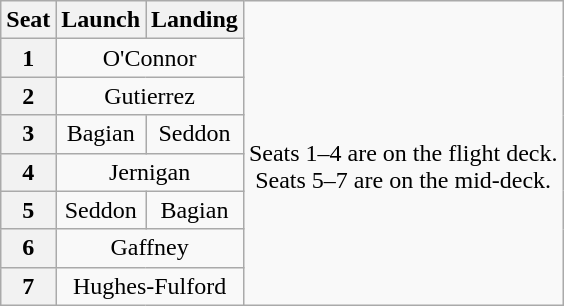<table class="wikitable" style="text-align:center">
<tr>
<th>Seat</th>
<th>Launch</th>
<th>Landing</th>
<td rowspan=8><br>Seats 1–4 are on the flight deck.<br>Seats 5–7 are on the mid-deck.</td>
</tr>
<tr>
<th>1</th>
<td colspan="2">O'Connor</td>
</tr>
<tr>
<th>2</th>
<td colspan="2">Gutierrez</td>
</tr>
<tr>
<th>3</th>
<td>Bagian</td>
<td>Seddon</td>
</tr>
<tr>
<th>4</th>
<td colspan="2">Jernigan</td>
</tr>
<tr>
<th>5</th>
<td>Seddon</td>
<td>Bagian</td>
</tr>
<tr>
<th>6</th>
<td colspan=2>Gaffney</td>
</tr>
<tr>
<th>7</th>
<td colspan=2>Hughes-Fulford</td>
</tr>
</table>
